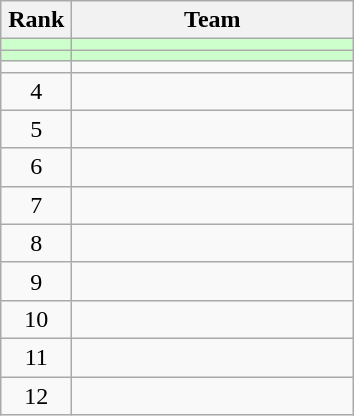<table class="wikitable" style="text-align:center;">
<tr>
<th width=40>Rank</th>
<th width=180>Team</th>
</tr>
<tr bgcolor=#ccffcc>
<td></td>
<td style="text-align:left;"></td>
</tr>
<tr bgcolor=#ccffcc>
<td></td>
<td style="text-align:left;"></td>
</tr>
<tr>
<td></td>
<td style="text-align:left;"></td>
</tr>
<tr>
<td>4</td>
<td style="text-align:left;"></td>
</tr>
<tr>
<td>5</td>
<td style="text-align:left;"></td>
</tr>
<tr>
<td>6</td>
<td style="text-align:left;"></td>
</tr>
<tr>
<td>7</td>
<td style="text-align:left;"></td>
</tr>
<tr>
<td>8</td>
<td style="text-align:left;"></td>
</tr>
<tr>
<td>9</td>
<td style="text-align:left;"></td>
</tr>
<tr>
<td>10</td>
<td style="text-align:left;"></td>
</tr>
<tr>
<td>11</td>
<td style="text-align:left;"></td>
</tr>
<tr>
<td>12</td>
<td style="text-align:left;"></td>
</tr>
</table>
